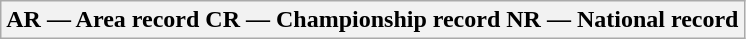<table class=wikitable>
<tr>
<th>AR — Area record  CR — Championship record  NR — National record</th>
</tr>
</table>
